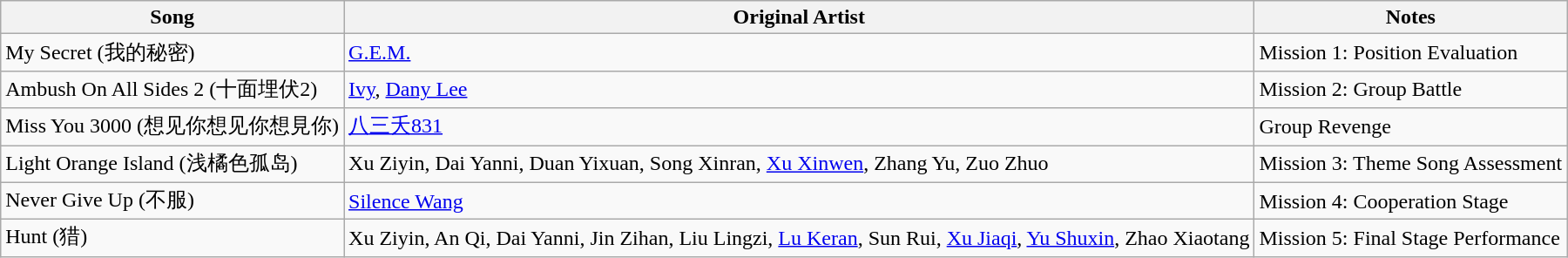<table class="wikitable">
<tr>
<th>Song</th>
<th>Original Artist</th>
<th>Notes</th>
</tr>
<tr>
<td>My Secret (我的秘密)</td>
<td><a href='#'>G.E.M.</a></td>
<td>Mission 1: Position Evaluation</td>
</tr>
<tr>
<td>Ambush On All Sides 2 (十面埋伏2)</td>
<td><a href='#'>Ivy</a>, <a href='#'>Dany Lee</a></td>
<td>Mission 2: Group Battle</td>
</tr>
<tr>
<td>Miss You 3000 (想见你想见你想見你)</td>
<td><a href='#'>八三夭831</a></td>
<td>Group Revenge</td>
</tr>
<tr>
<td>Light Orange Island (浅橘色孤岛)</td>
<td>Xu Ziyin, Dai Yanni, Duan Yixuan, Song Xinran, <a href='#'>Xu Xinwen</a>, Zhang Yu, Zuo Zhuo</td>
<td>Mission 3: Theme Song Assessment</td>
</tr>
<tr>
<td>Never Give Up (不服)</td>
<td><a href='#'>Silence Wang</a></td>
<td>Mission 4: Cooperation Stage</td>
</tr>
<tr>
<td>Hunt (猎)</td>
<td>Xu Ziyin, An Qi, Dai Yanni, Jin Zihan, Liu Lingzi, <a href='#'>Lu Keran</a>, Sun Rui, <a href='#'>Xu Jiaqi</a>, <a href='#'>Yu Shuxin</a>, Zhao Xiaotang</td>
<td>Mission 5: Final Stage Performance</td>
</tr>
</table>
